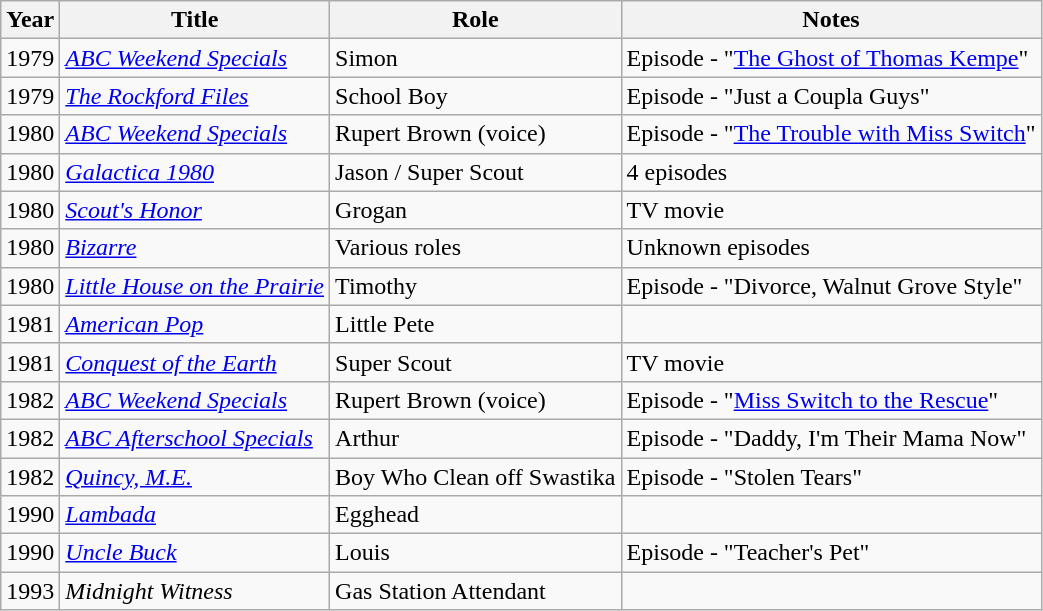<table class="wikitable">
<tr>
<th>Year</th>
<th>Title</th>
<th>Role</th>
<th>Notes</th>
</tr>
<tr>
<td>1979</td>
<td><em><a href='#'>ABC Weekend Specials</a></em></td>
<td>Simon</td>
<td>Episode - "<a href='#'>The Ghost of Thomas Kempe</a>"</td>
</tr>
<tr>
<td>1979</td>
<td><em><a href='#'>The Rockford Files</a></em></td>
<td>School Boy</td>
<td>Episode - "Just a Coupla Guys"</td>
</tr>
<tr>
<td>1980</td>
<td><em><a href='#'>ABC Weekend Specials</a></em></td>
<td>Rupert Brown (voice)</td>
<td>Episode - "<a href='#'>The Trouble with Miss Switch</a>"</td>
</tr>
<tr>
<td>1980</td>
<td><em><a href='#'>Galactica 1980</a></em></td>
<td>Jason / Super Scout</td>
<td>4 episodes</td>
</tr>
<tr>
<td>1980</td>
<td><em><a href='#'>Scout's Honor</a></em></td>
<td>Grogan</td>
<td>TV movie</td>
</tr>
<tr>
<td>1980</td>
<td><em><a href='#'>Bizarre</a></em></td>
<td>Various roles</td>
<td>Unknown episodes</td>
</tr>
<tr>
<td>1980</td>
<td><em><a href='#'>Little House on the Prairie</a></em></td>
<td>Timothy</td>
<td>Episode - "Divorce, Walnut Grove Style"</td>
</tr>
<tr>
<td>1981</td>
<td><em><a href='#'>American Pop</a></em></td>
<td>Little Pete</td>
<td></td>
</tr>
<tr>
<td>1981</td>
<td><em><a href='#'>Conquest of the Earth</a></em></td>
<td>Super Scout</td>
<td>TV movie</td>
</tr>
<tr>
<td>1982</td>
<td><em><a href='#'>ABC Weekend Specials</a></em></td>
<td>Rupert Brown (voice)</td>
<td>Episode - "<a href='#'>Miss Switch to the Rescue</a>"</td>
</tr>
<tr>
<td>1982</td>
<td><em><a href='#'>ABC Afterschool Specials</a></em></td>
<td>Arthur</td>
<td>Episode - "Daddy, I'm Their Mama Now"</td>
</tr>
<tr>
<td>1982</td>
<td><em><a href='#'>Quincy, M.E.</a></em></td>
<td>Boy Who Clean off Swastika</td>
<td>Episode - "Stolen Tears"</td>
</tr>
<tr>
<td>1990</td>
<td><em><a href='#'>Lambada</a></em></td>
<td>Egghead</td>
<td></td>
</tr>
<tr>
<td>1990</td>
<td><em><a href='#'>Uncle Buck</a></em></td>
<td>Louis</td>
<td>Episode - "Teacher's Pet"</td>
</tr>
<tr>
<td>1993</td>
<td><em>Midnight Witness</em></td>
<td>Gas Station Attendant</td>
<td></td>
</tr>
</table>
